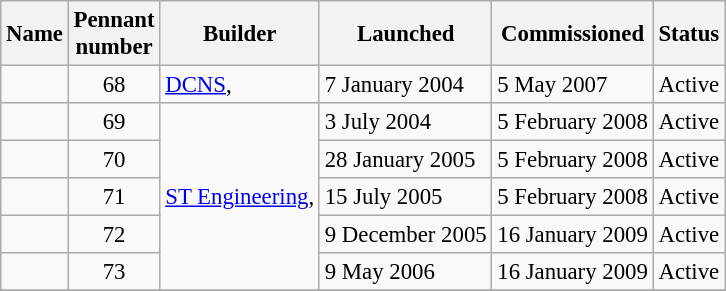<table class="wikitable" style="font-size:95%">
<tr>
<th>Name</th>
<th>Pennant<br>number</th>
<th>Builder</th>
<th>Launched</th>
<th>Commissioned</th>
<th>Status</th>
</tr>
<tr>
<td></td>
<td align="center">68</td>
<td><a href='#'>DCNS</a>,<br></td>
<td>7 January 2004</td>
<td>5 May 2007</td>
<td>Active</td>
</tr>
<tr>
<td></td>
<td align="center">69</td>
<td rowspan="5"><a href='#'>ST Engineering</a>,<br></td>
<td>3 July 2004</td>
<td>5 February 2008</td>
<td>Active</td>
</tr>
<tr>
<td></td>
<td align="center">70</td>
<td>28 January 2005</td>
<td>5 February 2008</td>
<td>Active</td>
</tr>
<tr>
<td></td>
<td align="center">71</td>
<td>15 July 2005</td>
<td>5 February 2008</td>
<td>Active</td>
</tr>
<tr>
<td></td>
<td align="center">72</td>
<td>9 December 2005</td>
<td>16 January 2009</td>
<td>Active</td>
</tr>
<tr>
<td></td>
<td align="center">73</td>
<td>9 May 2006</td>
<td>16 January 2009</td>
<td>Active</td>
</tr>
<tr>
</tr>
</table>
